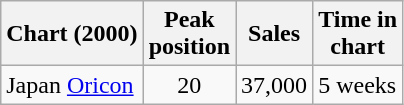<table class="wikitable">
<tr>
<th align="left">Chart (2000)</th>
<th align="center">Peak<br>position</th>
<th align="center">Sales</th>
<th align="center">Time in<br>chart</th>
</tr>
<tr>
<td align="left">Japan <a href='#'>Oricon</a></td>
<td align="center">20</td>
<td align="center">37,000</td>
<td align="">5 weeks</td>
</tr>
</table>
